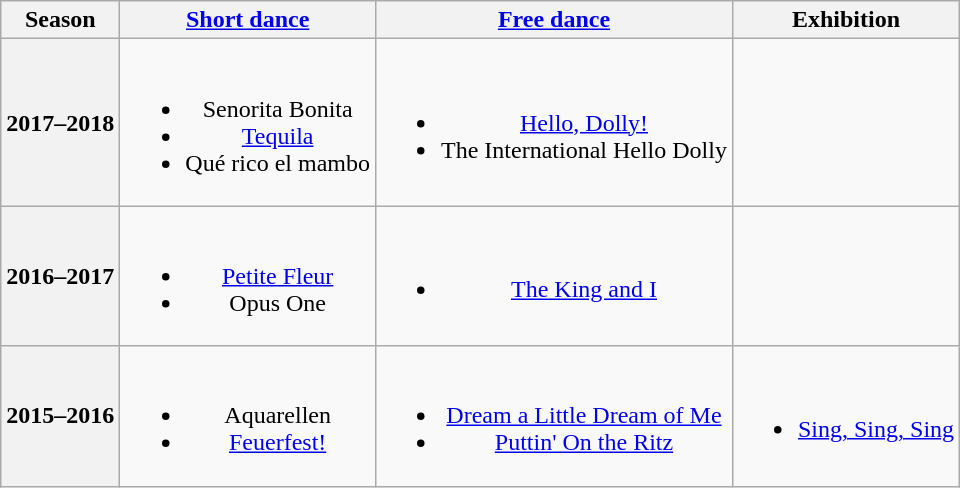<table class=wikitable style=text-align:center>
<tr>
<th>Season</th>
<th><a href='#'>Short dance</a></th>
<th><a href='#'>Free dance</a></th>
<th>Exhibition</th>
</tr>
<tr>
<th>2017–2018 <br> </th>
<td><br><ul><li> Senorita Bonita <br></li><li> <a href='#'>Tequila</a> <br></li><li> Qué rico el mambo <br></li></ul></td>
<td><br><ul><li><a href='#'>Hello, Dolly!</a> <br></li><li>The International Hello Dolly <br></li></ul></td>
<td></td>
</tr>
<tr>
<th>2016–2017 <br> </th>
<td><br><ul><li> <a href='#'>Petite Fleur</a> <br></li><li> Opus One</li></ul></td>
<td><br><ul><li><a href='#'>The King and I</a> <br></li></ul></td>
<td></td>
</tr>
<tr>
<th>2015–2016 <br> </th>
<td><br><ul><li> Aquarellen <br></li><li> <a href='#'>Feuerfest!</a> <br></li></ul></td>
<td><br><ul><li><a href='#'>Dream a Little Dream of Me</a></li><li><a href='#'>Puttin' On the Ritz</a></li></ul></td>
<td><br><ul><li><a href='#'>Sing, Sing, Sing</a> <br></li></ul></td>
</tr>
</table>
